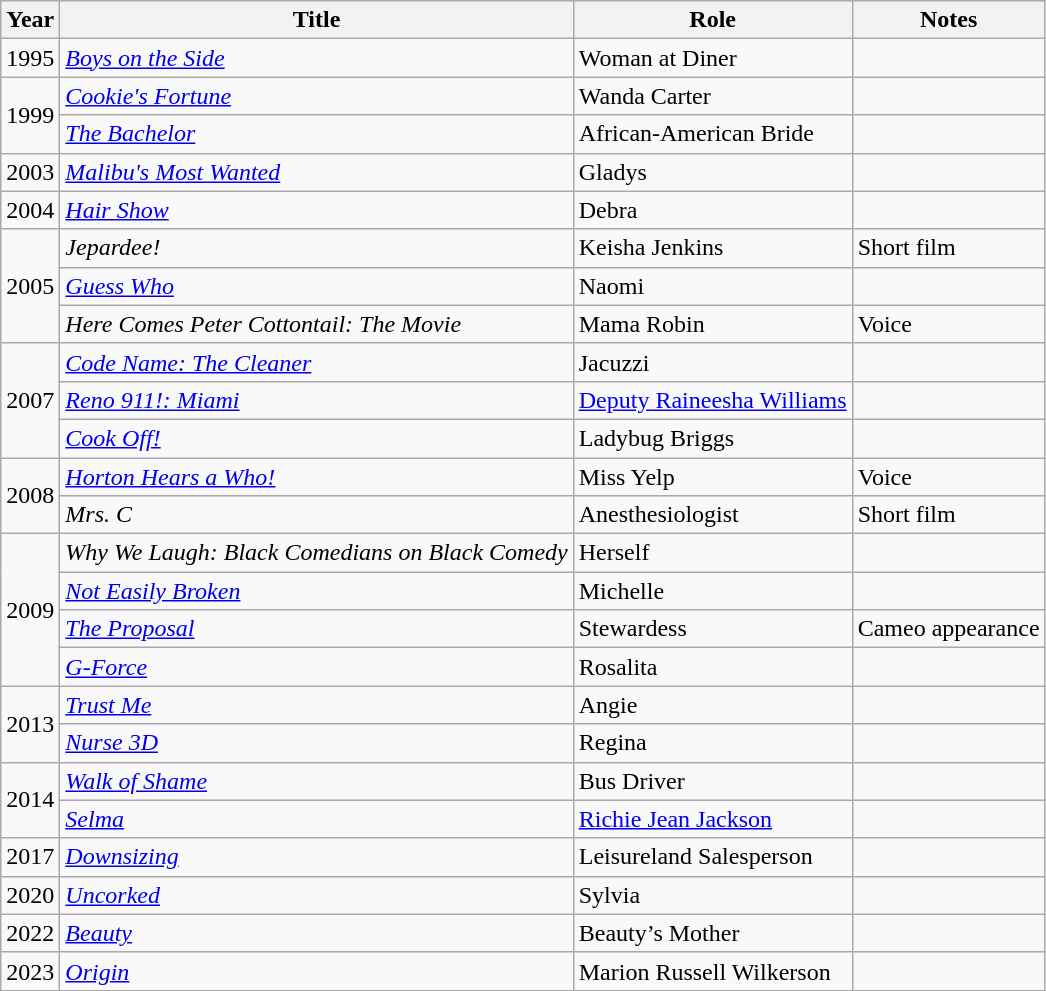<table class="wikitable sortable">
<tr>
<th>Year</th>
<th>Title</th>
<th>Role</th>
<th class="unsortable">Notes</th>
</tr>
<tr>
<td>1995</td>
<td><em><a href='#'>Boys on the Side</a></em></td>
<td>Woman at Diner</td>
<td></td>
</tr>
<tr>
<td rowspan=2>1999</td>
<td><em><a href='#'>Cookie's Fortune</a></em></td>
<td>Wanda Carter</td>
<td></td>
</tr>
<tr>
<td><em><a href='#'>The Bachelor</a></em></td>
<td>African-American Bride</td>
<td></td>
</tr>
<tr>
<td>2003</td>
<td><em><a href='#'>Malibu's Most Wanted</a></em></td>
<td>Gladys</td>
<td></td>
</tr>
<tr>
<td>2004</td>
<td><em><a href='#'>Hair Show</a></em></td>
<td>Debra</td>
<td></td>
</tr>
<tr>
<td rowspan=3>2005</td>
<td><em>Jepardee!</em></td>
<td>Keisha Jenkins</td>
<td>Short film</td>
</tr>
<tr>
<td><em><a href='#'>Guess Who</a></em></td>
<td>Naomi</td>
<td></td>
</tr>
<tr>
<td><em>Here Comes Peter Cottontail: The Movie</em></td>
<td>Mama Robin</td>
<td>Voice</td>
</tr>
<tr>
<td rowspan=3>2007</td>
<td><em><a href='#'>Code Name: The Cleaner</a></em></td>
<td>Jacuzzi</td>
<td></td>
</tr>
<tr>
<td><em><a href='#'>Reno 911!: Miami</a></em></td>
<td><a href='#'>Deputy Raineesha Williams</a></td>
<td></td>
</tr>
<tr>
<td><em><a href='#'>Cook Off!</a></em></td>
<td>Ladybug Briggs</td>
<td></td>
</tr>
<tr>
<td rowspan=2>2008</td>
<td><em><a href='#'>Horton Hears a Who!</a></em></td>
<td>Miss Yelp</td>
<td>Voice</td>
</tr>
<tr>
<td><em>Mrs. C</em></td>
<td>Anesthesiologist</td>
<td>Short film</td>
</tr>
<tr>
<td rowspan=4>2009</td>
<td><em>Why We Laugh: Black Comedians on Black Comedy</em></td>
<td>Herself</td>
<td></td>
</tr>
<tr>
<td><em><a href='#'>Not Easily Broken</a></em></td>
<td>Michelle</td>
<td></td>
</tr>
<tr>
<td><em><a href='#'>The Proposal</a></em></td>
<td>Stewardess</td>
<td>Cameo appearance</td>
</tr>
<tr>
<td><em><a href='#'>G-Force</a></em></td>
<td>Rosalita</td>
<td></td>
</tr>
<tr>
<td rowspan=2>2013</td>
<td><em><a href='#'>Trust Me</a></em></td>
<td>Angie</td>
<td></td>
</tr>
<tr>
<td><em><a href='#'>Nurse 3D</a></em></td>
<td>Regina</td>
<td></td>
</tr>
<tr>
<td rowspan=2>2014</td>
<td><em><a href='#'>Walk of Shame</a></em></td>
<td>Bus Driver</td>
<td></td>
</tr>
<tr>
<td><em><a href='#'>Selma</a></em></td>
<td><a href='#'>Richie Jean Jackson</a></td>
<td></td>
</tr>
<tr>
<td>2017</td>
<td><em><a href='#'>Downsizing</a></em></td>
<td>Leisureland Salesperson</td>
<td></td>
</tr>
<tr>
<td>2020</td>
<td><em><a href='#'>Uncorked</a></em></td>
<td>Sylvia</td>
<td></td>
</tr>
<tr>
<td>2022</td>
<td><em><a href='#'>Beauty</a></em></td>
<td>Beauty’s Mother</td>
<td></td>
</tr>
<tr>
<td>2023</td>
<td><em><a href='#'>Origin</a></em></td>
<td>Marion Russell Wilkerson</td>
<td></td>
</tr>
</table>
